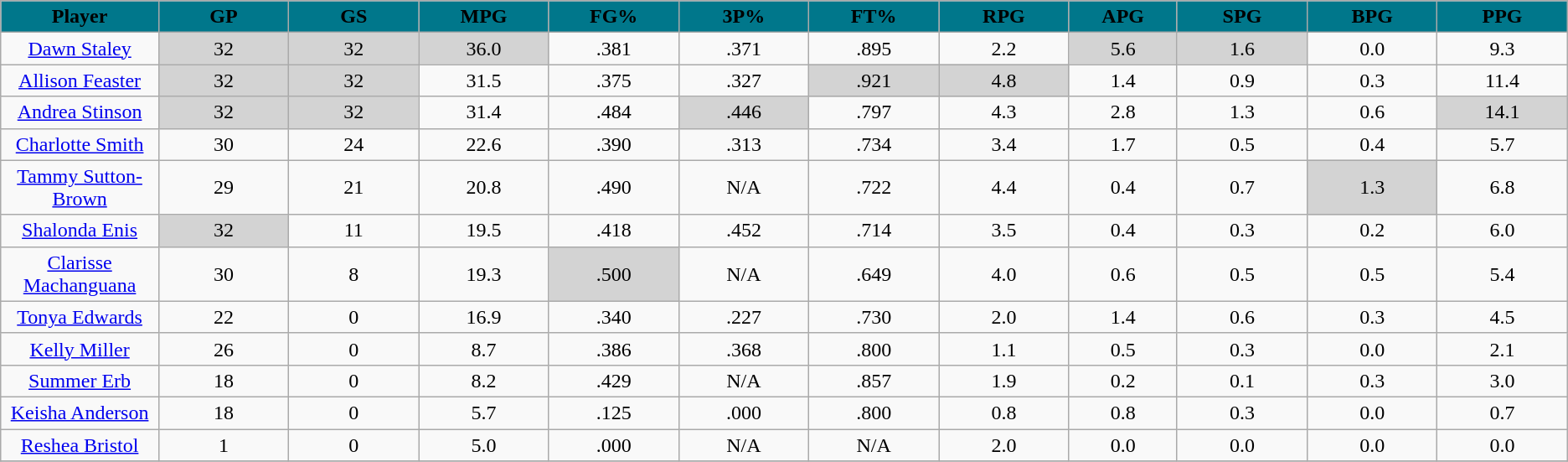<table class="wikitable sortable" style="text-align:center;">
<tr>
<th style="background: #00778B" width="6%"><span>Player</span></th>
<th style="background: #00778B" width="6%"><span>GP</span></th>
<th style="background: #00778B" width="6%"><span>GS</span></th>
<th style="background: #00778B" width="6%"><span>MPG</span></th>
<th style="background: #00778B" width="6%"><span>FG%</span></th>
<th style="background: #00778B" width="6%"><span>3P%</span></th>
<th style="background: #00778B" width="6%"><span>FT%</span></th>
<th style="background: #00778B" width="6%"><span>RPG</span></th>
<th style="background: #00778B" width="5%"><span>APG</span></th>
<th style="background: #00778B" width="6%"><span>SPG</span></th>
<th style="background: #00778B" width="6%"><span>BPG</span></th>
<th style="background: #00778B" width="6%"><span>PPG</span></th>
</tr>
<tr>
<td><a href='#'>Dawn Staley</a></td>
<td style="background:#D3D3D3;">32</td>
<td style="background:#D3D3D3;">32</td>
<td style="background:#D3D3D3;">36.0</td>
<td>.381</td>
<td>.371</td>
<td>.895</td>
<td>2.2</td>
<td style="background:#D3D3D3;">5.6</td>
<td style="background:#D3D3D3;">1.6</td>
<td>0.0</td>
<td>9.3</td>
</tr>
<tr>
<td><a href='#'>Allison Feaster</a></td>
<td style="background:#D3D3D3;">32</td>
<td style="background:#D3D3D3;">32</td>
<td>31.5</td>
<td>.375</td>
<td>.327</td>
<td style="background:#D3D3D3;">.921</td>
<td style="background:#D3D3D3;">4.8</td>
<td>1.4</td>
<td>0.9</td>
<td>0.3</td>
<td>11.4</td>
</tr>
<tr>
<td><a href='#'>Andrea Stinson</a></td>
<td style="background:#D3D3D3;">32</td>
<td style="background:#D3D3D3;">32</td>
<td>31.4</td>
<td>.484</td>
<td style="background:#D3D3D3;">.446</td>
<td>.797</td>
<td>4.3</td>
<td>2.8</td>
<td>1.3</td>
<td>0.6</td>
<td style="background:#D3D3D3;">14.1</td>
</tr>
<tr>
<td><a href='#'>Charlotte Smith</a></td>
<td>30</td>
<td>24</td>
<td>22.6</td>
<td>.390</td>
<td>.313</td>
<td>.734</td>
<td>3.4</td>
<td>1.7</td>
<td>0.5</td>
<td>0.4</td>
<td>5.7</td>
</tr>
<tr>
<td><a href='#'>Tammy Sutton-Brown</a></td>
<td>29</td>
<td>21</td>
<td>20.8</td>
<td>.490</td>
<td>N/A</td>
<td>.722</td>
<td>4.4</td>
<td>0.4</td>
<td>0.7</td>
<td style="background:#D3D3D3;">1.3</td>
<td>6.8</td>
</tr>
<tr>
<td><a href='#'>Shalonda Enis</a></td>
<td style="background:#D3D3D3;">32</td>
<td>11</td>
<td>19.5</td>
<td>.418</td>
<td>.452</td>
<td>.714</td>
<td>3.5</td>
<td>0.4</td>
<td>0.3</td>
<td>0.2</td>
<td>6.0</td>
</tr>
<tr>
<td><a href='#'>Clarisse Machanguana</a></td>
<td>30</td>
<td>8</td>
<td>19.3</td>
<td style="background:#D3D3D3;">.500</td>
<td>N/A</td>
<td>.649</td>
<td>4.0</td>
<td>0.6</td>
<td>0.5</td>
<td>0.5</td>
<td>5.4</td>
</tr>
<tr>
<td><a href='#'>Tonya Edwards</a></td>
<td>22</td>
<td>0</td>
<td>16.9</td>
<td>.340</td>
<td>.227</td>
<td>.730</td>
<td>2.0</td>
<td>1.4</td>
<td>0.6</td>
<td>0.3</td>
<td>4.5</td>
</tr>
<tr>
<td><a href='#'>Kelly Miller</a></td>
<td>26</td>
<td>0</td>
<td>8.7</td>
<td>.386</td>
<td>.368</td>
<td>.800</td>
<td>1.1</td>
<td>0.5</td>
<td>0.3</td>
<td>0.0</td>
<td>2.1</td>
</tr>
<tr>
<td><a href='#'>Summer Erb</a></td>
<td>18</td>
<td>0</td>
<td>8.2</td>
<td>.429</td>
<td>N/A</td>
<td>.857</td>
<td>1.9</td>
<td>0.2</td>
<td>0.1</td>
<td>0.3</td>
<td>3.0</td>
</tr>
<tr>
<td><a href='#'>Keisha Anderson</a></td>
<td>18</td>
<td>0</td>
<td>5.7</td>
<td>.125</td>
<td>.000</td>
<td>.800</td>
<td>0.8</td>
<td>0.8</td>
<td>0.3</td>
<td>0.0</td>
<td>0.7</td>
</tr>
<tr>
<td><a href='#'>Reshea Bristol</a></td>
<td>1</td>
<td>0</td>
<td>5.0</td>
<td>.000</td>
<td>N/A</td>
<td>N/A</td>
<td>2.0</td>
<td>0.0</td>
<td>0.0</td>
<td>0.0</td>
<td>0.0</td>
</tr>
<tr>
</tr>
</table>
